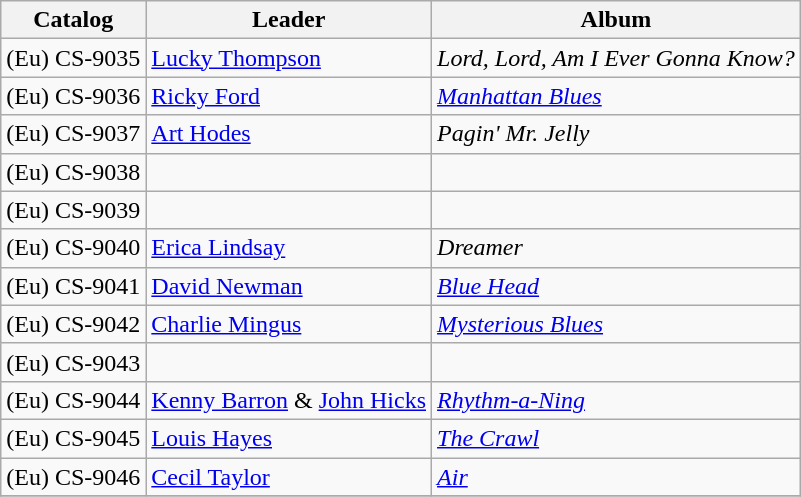<table class="wikitable sortable">
<tr>
<th>Catalog</th>
<th>Leader</th>
<th>Album </th>
</tr>
<tr>
<td>(Eu) CS-9035</td>
<td><a href='#'>Lucky Thompson</a></td>
<td><em>Lord, Lord, Am I Ever Gonna Know?</em></td>
</tr>
<tr>
<td>(Eu) CS-9036</td>
<td><a href='#'>Ricky Ford</a></td>
<td><em><a href='#'>Manhattan Blues</a></em></td>
</tr>
<tr>
<td>(Eu) CS-9037</td>
<td><a href='#'>Art Hodes</a></td>
<td><em>Pagin' Mr. Jelly</em></td>
</tr>
<tr>
<td>(Eu) CS-9038</td>
<td></td>
<td></td>
</tr>
<tr>
<td>(Eu) CS-9039</td>
<td></td>
<td></td>
</tr>
<tr>
<td>(Eu) CS-9040</td>
<td><a href='#'>Erica Lindsay</a></td>
<td><em>Dreamer</em></td>
</tr>
<tr>
<td>(Eu) CS-9041</td>
<td><a href='#'>David Newman</a></td>
<td><em><a href='#'>Blue Head</a></em></td>
</tr>
<tr>
<td>(Eu) CS-9042</td>
<td><a href='#'>Charlie Mingus</a></td>
<td><em><a href='#'>Mysterious Blues</a></em></td>
</tr>
<tr>
<td>(Eu) CS-9043</td>
<td></td>
<td></td>
</tr>
<tr>
<td>(Eu) CS-9044</td>
<td><a href='#'>Kenny Barron</a> & <a href='#'>John Hicks</a></td>
<td><em><a href='#'>Rhythm-a-Ning</a></em></td>
</tr>
<tr>
<td>(Eu) CS-9045</td>
<td><a href='#'>Louis Hayes</a></td>
<td><em><a href='#'>The Crawl</a></em></td>
</tr>
<tr>
<td>(Eu) CS-9046</td>
<td><a href='#'>Cecil Taylor</a></td>
<td><em><a href='#'>Air</a></em></td>
</tr>
<tr>
</tr>
</table>
